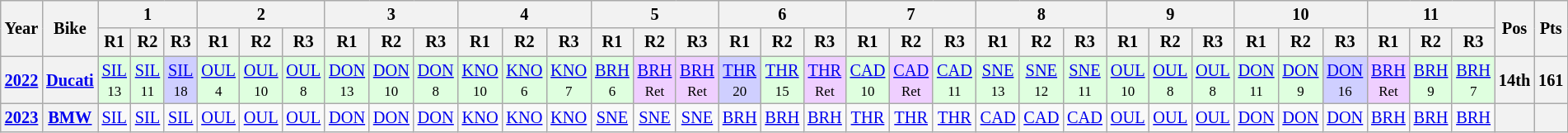<table class="wikitable" style="text-align:center; font-size:85%">
<tr>
<th valign="middle" rowspan=2>Year</th>
<th valign="middle" rowspan=2>Bike</th>
<th colspan=3>1</th>
<th colspan=3>2</th>
<th colspan=3>3</th>
<th colspan=3>4</th>
<th colspan=3>5</th>
<th colspan=3>6</th>
<th colspan=3>7</th>
<th colspan=3>8</th>
<th colspan=3>9</th>
<th colspan=3>10</th>
<th colspan=3>11</th>
<th rowspan=2>Pos</th>
<th rowspan=2>Pts</th>
</tr>
<tr>
<th>R1</th>
<th>R2</th>
<th>R3</th>
<th>R1</th>
<th>R2</th>
<th>R3</th>
<th>R1</th>
<th>R2</th>
<th>R3</th>
<th>R1</th>
<th>R2</th>
<th>R3</th>
<th>R1</th>
<th>R2</th>
<th>R3</th>
<th>R1</th>
<th>R2</th>
<th>R3</th>
<th>R1</th>
<th>R2</th>
<th>R3</th>
<th>R1</th>
<th>R2</th>
<th>R3</th>
<th>R1</th>
<th>R2</th>
<th>R3</th>
<th>R1</th>
<th>R2</th>
<th>R3</th>
<th>R1</th>
<th>R2</th>
<th>R3</th>
</tr>
<tr>
<th><a href='#'>2022</a></th>
<th><a href='#'>Ducati</a></th>
<td style="background:#dfffdf;"><a href='#'>SIL</a><br><small>13</small></td>
<td style="background:#dfffdf;"><a href='#'>SIL</a><br><small>11</small></td>
<td style="background:#cfcfff;"><a href='#'>SIL</a><br><small>18</small></td>
<td style="background:#dfffdf;"><a href='#'>OUL</a><br><small>4</small></td>
<td style="background:#dfffdf;"><a href='#'>OUL</a><br><small>10</small></td>
<td style="background:#dfffdf;"><a href='#'>OUL</a><br><small>8</small></td>
<td style="background:#dfffdf;"><a href='#'>DON</a><br><small>13</small></td>
<td style="background:#dfffdf;"><a href='#'>DON</a><br><small>10</small></td>
<td style="background:#dfffdf;"><a href='#'>DON</a><br><small>8</small></td>
<td style="background:#dfffdf;"><a href='#'>KNO</a><br><small>10</small></td>
<td style="background:#dfffdf;"><a href='#'>KNO</a><br><small>6</small></td>
<td style="background:#dfffdf;"><a href='#'>KNO</a><br><small>7</small></td>
<td style="background:#dfffdf;"><a href='#'>BRH</a><br><small>6</small></td>
<td style="background:#efcfff;"><a href='#'>BRH</a><br><small>Ret</small></td>
<td style="background:#efcfff;"><a href='#'>BRH</a><br><small>Ret</small></td>
<td style="background:#cfcfff;"><a href='#'>THR</a><br><small>20</small></td>
<td style="background:#DFFFDF;"><a href='#'>THR</a><br><small>15</small></td>
<td style="background:#efcfff;"><a href='#'>THR</a><br><small>Ret</small></td>
<td style="background:#dfffdf;"><a href='#'>CAD</a><br><small>10</small></td>
<td style="background:#efcfff;"><a href='#'>CAD</a><br><small>Ret</small></td>
<td style="background:#dfffdf;"><a href='#'>CAD</a><br><small>11</small></td>
<td style="background:#dfffdf;"><a href='#'>SNE</a><br><small>13</small></td>
<td style="background:#dfffdf;"><a href='#'>SNE</a><br><small>12</small></td>
<td style="background:#dfffdf;"><a href='#'>SNE</a><br><small>11</small></td>
<td style="background:#dfffdf;"><a href='#'>OUL</a><br><small>10</small></td>
<td style="background:#dfffdf;"><a href='#'>OUL</a><br><small>8</small></td>
<td style="background:#dfffdf;"><a href='#'>OUL</a><br><small>8</small></td>
<td style="background:#dfffdf;"><a href='#'>DON</a><br><small>11</small></td>
<td style="background:#dfffdf;"><a href='#'>DON</a><br><small>9</small></td>
<td style="background:#cfcfff;"><a href='#'>DON</a><br><small>16</small></td>
<td style="background:#efcfff;"><a href='#'>BRH</a><br><small>Ret</small></td>
<td style="background:#dfffdf;"><a href='#'>BRH</a><br><small>9</small></td>
<td style="background:#dfffdf;"><a href='#'>BRH</a><br><small>7</small></td>
<th style="background:#;">14th</th>
<th style="background:#;">161</th>
</tr>
<tr>
<th><a href='#'>2023</a></th>
<th><a href='#'>BMW</a></th>
<td style="background:#;"><a href='#'>SIL</a><br><small></small></td>
<td style="background:#;"><a href='#'>SIL</a><br><small></small></td>
<td style="background:#;"><a href='#'>SIL</a><br><small></small></td>
<td style="background:#;"><a href='#'>OUL</a><br><small></small></td>
<td style="background:#;"><a href='#'>OUL</a><br><small></small></td>
<td style="background:#;"><a href='#'>OUL</a><br><small></small></td>
<td style="background:#;"><a href='#'>DON</a><br><small></small></td>
<td style="background:#;"><a href='#'>DON</a><br><small></small></td>
<td style="background:#;"><a href='#'>DON</a><br><small></small></td>
<td style="background:#;"><a href='#'>KNO</a><br><small></small></td>
<td style="background:#;"><a href='#'>KNO</a><br><small></small></td>
<td style="background:#;"><a href='#'>KNO</a><br><small></small></td>
<td style="background:#;"><a href='#'>SNE</a><br><small></small></td>
<td style="background:#;"><a href='#'>SNE</a><br><small></small></td>
<td style="background:#;"><a href='#'>SNE</a><br><small></small></td>
<td style="background:#;"><a href='#'>BRH</a><br><small></small></td>
<td style="background:#;"><a href='#'>BRH</a><br><small></small></td>
<td style="background:#;"><a href='#'>BRH</a><br><small></small></td>
<td style="background:#;"><a href='#'>THR</a><br><small></small></td>
<td style="background:#;"><a href='#'>THR</a><br><small></small></td>
<td style="background:#;"><a href='#'>THR</a><br><small></small></td>
<td style="background:#;"><a href='#'>CAD</a><br><small></small></td>
<td style="background:#;"><a href='#'>CAD</a><br><small></small></td>
<td style="background:#;"><a href='#'>CAD</a><br><small></small></td>
<td style="background:#;"><a href='#'>OUL</a><br><small></small></td>
<td style="background:#;"><a href='#'>OUL</a><br><small></small></td>
<td style="background:#;"><a href='#'>OUL</a><br><small></small></td>
<td style="background:#;"><a href='#'>DON</a><br><small></small></td>
<td style="background:#;"><a href='#'>DON</a><br><small></small></td>
<td style="background:#;"><a href='#'>DON</a><br><small></small></td>
<td style="background:#;"><a href='#'>BRH</a><br><small></small></td>
<td style="background:#;"><a href='#'>BRH</a><br><small></small></td>
<td style="background:#;"><a href='#'>BRH</a><br><small></small></td>
<th style="background:#;"></th>
<th style="background:#;"></th>
</tr>
</table>
